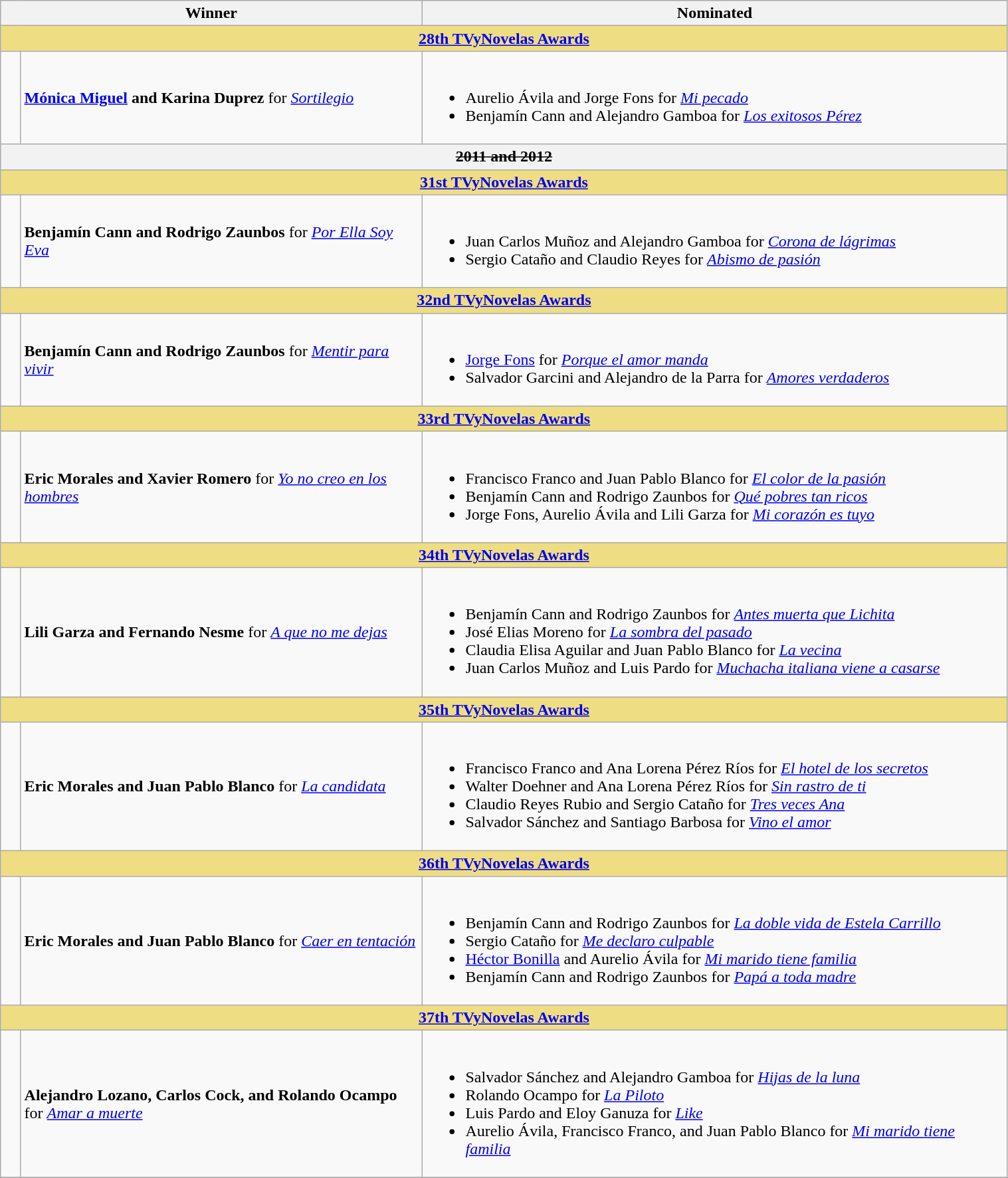<table class="wikitable" width=80%>
<tr align=center>
<th width="150px;" colspan=2; align="center">Winner</th>
<th width="580px;" align="center">Nominated</th>
</tr>
<tr>
<th colspan=9 style="background:#EEDD82;"  align="center"><strong><a href='#'>28th TVyNovelas Awards</a></strong></th>
</tr>
<tr>
<td width=2%></td>
<td><strong><a href='#'>Mónica Miguel</a> and Karina Duprez</strong> for <em><a href='#'>Sortilegio</a></em></td>
<td><br><ul><li>Aurelio Ávila and Jorge Fons for <em><a href='#'>Mi pecado</a></em></li><li>Benjamín Cann and Alejandro Gamboa for <em><a href='#'>Los exitosos Pérez</a></em></li></ul></td>
</tr>
<tr>
<th colspan=9  align="center"><s>2011 and 2012</s></th>
</tr>
<tr>
<th colspan=9 style="background:#EEDD82;"  align="center"><strong><a href='#'>31st TVyNovelas Awards</a></strong></th>
</tr>
<tr>
<td width=2%></td>
<td><strong>Benjamín Cann and Rodrigo Zaunbos</strong> for <em><a href='#'>Por Ella Soy Eva</a></em></td>
<td><br><ul><li>Juan Carlos Muñoz and Alejandro Gamboa for <em><a href='#'>Corona de lágrimas</a></em></li><li>Sergio Cataño and Claudio Reyes for <em><a href='#'>Abismo de pasión</a></em></li></ul></td>
</tr>
<tr>
<th colspan=9 style="background:#EEDD82;"  align="center"><strong><a href='#'>32nd TVyNovelas Awards</a></strong></th>
</tr>
<tr>
<td width=2%></td>
<td><strong>Benjamín Cann and Rodrigo Zaunbos</strong> for <em><a href='#'>Mentir para vivir</a></em></td>
<td><br><ul><li><a href='#'>Jorge Fons</a> for <em><a href='#'>Porque el amor manda</a></em></li><li>Salvador Garcini and Alejandro de la Parra for <em><a href='#'>Amores verdaderos</a></em></li></ul></td>
</tr>
<tr>
<th colspan=9 style="background:#EEDD82;"  align="center"><strong><a href='#'>33rd TVyNovelas Awards</a></strong></th>
</tr>
<tr>
<td width=2%></td>
<td><strong>Eric Morales and Xavier Romero</strong> for <em><a href='#'>Yo no creo en los hombres</a></em></td>
<td><br><ul><li>Francisco Franco and Juan Pablo Blanco for <em><a href='#'>El color de la pasión</a></em></li><li>Benjamín Cann and Rodrigo Zaunbos for <em><a href='#'>Qué pobres tan ricos</a></em></li><li>Jorge Fons, Aurelio Ávila and Lili Garza for <em><a href='#'>Mi corazón es tuyo</a></em></li></ul></td>
</tr>
<tr>
<th colspan=9 style="background:#EEDD82;"  align="center"><strong><a href='#'>34th TVyNovelas Awards</a></strong></th>
</tr>
<tr>
<td width=2%></td>
<td><strong>Lili Garza and Fernando Nesme</strong> for <em><a href='#'>A que no me dejas</a></em></td>
<td><br><ul><li>Benjamín Cann and Rodrigo Zaunbos for <em><a href='#'>Antes muerta que Lichita</a></em></li><li>José Elias Moreno for <em><a href='#'>La sombra del pasado</a></em></li><li>Claudia Elisa Aguilar and Juan Pablo Blanco for <em><a href='#'>La vecina</a></em></li><li>Juan Carlos Muñoz and Luis Pardo for <em><a href='#'>Muchacha italiana viene a casarse</a></em></li></ul></td>
</tr>
<tr>
<th colspan=9 style="background:#EEDD82;"  align="center"><strong><a href='#'>35th TVyNovelas Awards</a></strong></th>
</tr>
<tr>
<td width=2%></td>
<td><strong>Eric Morales and Juan Pablo Blanco</strong> for <em><a href='#'>La candidata</a></em></td>
<td><br><ul><li>Francisco Franco and Ana Lorena Pérez Ríos for <em><a href='#'>El hotel de los secretos</a></em></li><li>Walter Doehner and Ana Lorena Pérez Ríos for <em><a href='#'>Sin rastro de ti</a></em></li><li>Claudio Reyes Rubio and Sergio Cataño for <em><a href='#'>Tres veces Ana</a></em></li><li>Salvador Sánchez and Santiago Barbosa for <em><a href='#'>Vino el amor</a></em></li></ul></td>
</tr>
<tr>
<th colspan=9 style="background:#EEDD82;"  align="center"><strong><a href='#'>36th TVyNovelas Awards</a></strong></th>
</tr>
<tr>
<td width=2%></td>
<td><strong>Eric Morales and Juan Pablo Blanco</strong> for <em><a href='#'>Caer en tentación</a></em></td>
<td><br><ul><li>Benjamín Cann and Rodrigo Zaunbos for <em><a href='#'>La doble vida de Estela Carrillo</a></em></li><li>Sergio Cataño for <em><a href='#'>Me declaro culpable</a></em></li><li><a href='#'>Héctor Bonilla</a> and Aurelio Ávila for <em><a href='#'>Mi marido tiene familia</a></em></li><li>Benjamín Cann and Rodrigo Zaunbos for <em><a href='#'>Papá a toda madre</a></em></li></ul></td>
</tr>
<tr>
<th colspan=9 style="background:#EEDD82;"  align="center"><strong><a href='#'>37th TVyNovelas Awards</a></strong></th>
</tr>
<tr>
<td width=2%></td>
<td><strong>Alejandro Lozano, Carlos Cock, and Rolando Ocampo</strong> for <em><a href='#'>Amar a muerte</a></em></td>
<td><br><ul><li>Salvador Sánchez and Alejandro Gamboa for <em><a href='#'>Hijas de la luna</a></em></li><li>Rolando Ocampo for <em><a href='#'>La Piloto</a></em></li><li>Luis Pardo and Eloy Ganuza for <em><a href='#'>Like</a></em></li><li>Aurelio Ávila, Francisco Franco, and Juan Pablo Blanco for <em><a href='#'>Mi marido tiene familia</a></em></li></ul></td>
</tr>
<tr>
</tr>
</table>
